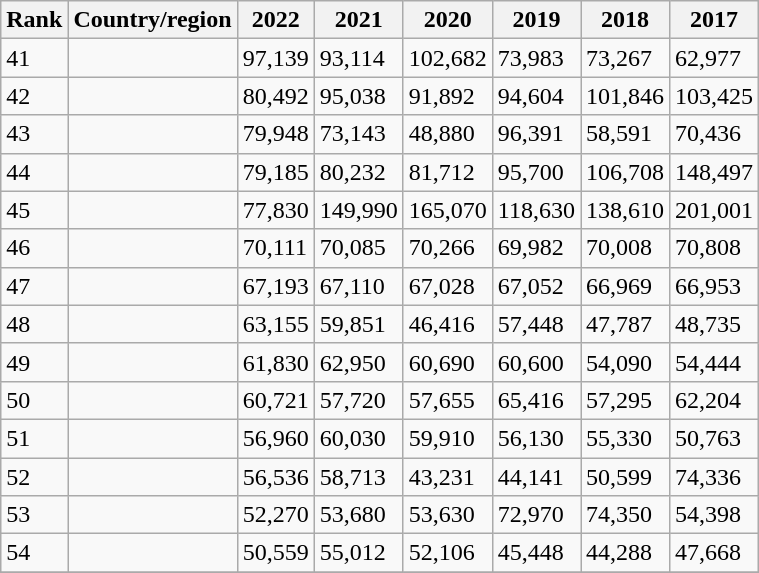<table class="wikitable sortable">
<tr>
<th>Rank</th>
<th>Country/region</th>
<th data-sort-type="number">2022</th>
<th data-sort-type="number">2021</th>
<th data-sort-type="number">2020</th>
<th data-sort-type="number">2019</th>
<th data-sort-type="number">2018</th>
<th data-sort-type="number">2017</th>
</tr>
<tr>
<td>41</td>
<td></td>
<td align="left">97,139</td>
<td align="left">93,114</td>
<td align="left">102,682</td>
<td align="left">73,983</td>
<td align="left">73,267</td>
<td align="left">62,977</td>
</tr>
<tr>
<td>42</td>
<td></td>
<td align="left">80,492</td>
<td align="left">95,038</td>
<td align="left">91,892</td>
<td align="left">94,604</td>
<td align="left">101,846</td>
<td align="left">103,425</td>
</tr>
<tr>
<td>43</td>
<td></td>
<td align="left">79,948</td>
<td align="left">73,143</td>
<td align="left">48,880</td>
<td align="left">96,391</td>
<td align="left">58,591</td>
<td align="left">70,436</td>
</tr>
<tr>
<td>44</td>
<td></td>
<td align="left">79,185</td>
<td align="left">80,232</td>
<td align="left">81,712</td>
<td align="left">95,700</td>
<td align="left">106,708</td>
<td align="left">148,497</td>
</tr>
<tr>
<td>45</td>
<td></td>
<td align="left">77,830</td>
<td align="left">149,990</td>
<td align="left">165,070</td>
<td align="left">118,630</td>
<td align="left">138,610</td>
<td align="left">201,001</td>
</tr>
<tr>
<td>46</td>
<td></td>
<td align="left">70,111</td>
<td align="left">70,085</td>
<td align="left">70,266</td>
<td align="left">69,982</td>
<td align="left">70,008</td>
<td align="left">70,808</td>
</tr>
<tr>
<td>47</td>
<td></td>
<td align="left">67,193</td>
<td align="left">67,110</td>
<td align="left">67,028</td>
<td align="left">67,052</td>
<td align="left">66,969</td>
<td align="left">66,953</td>
</tr>
<tr>
<td>48</td>
<td></td>
<td align="left">63,155</td>
<td align="left">59,851</td>
<td align="left">46,416</td>
<td align="left">57,448</td>
<td align="left">47,787</td>
<td align="left">48,735</td>
</tr>
<tr>
<td>49</td>
<td></td>
<td align="left">61,830</td>
<td align="left">62,950</td>
<td align="left">60,690</td>
<td align="left">60,600</td>
<td align="left">54,090</td>
<td align="left">54,444</td>
</tr>
<tr>
<td>50</td>
<td></td>
<td align="left">60,721</td>
<td align="left">57,720</td>
<td align="left">57,655</td>
<td align="left">65,416</td>
<td align="left">57,295</td>
<td align="left">62,204</td>
</tr>
<tr>
<td>51</td>
<td></td>
<td align="left">56,960</td>
<td align="left">60,030</td>
<td align="left">59,910</td>
<td align="left">56,130</td>
<td align="left">55,330</td>
<td align="left">50,763</td>
</tr>
<tr>
<td>52</td>
<td></td>
<td align="left">56,536</td>
<td align="left">58,713</td>
<td align="left">43,231</td>
<td align="left">44,141</td>
<td align="left">50,599</td>
<td align="left">74,336</td>
</tr>
<tr>
<td>53</td>
<td></td>
<td align="left">52,270</td>
<td align="left">53,680</td>
<td align="left">53,630</td>
<td align="left">72,970</td>
<td align="left">74,350</td>
<td align="left">54,398</td>
</tr>
<tr>
<td>54</td>
<td></td>
<td align="left">50,559</td>
<td align="left">55,012</td>
<td align="left">52,106</td>
<td align="left">45,448</td>
<td align="left">44,288</td>
<td align="left">47,668</td>
</tr>
<tr>
</tr>
</table>
